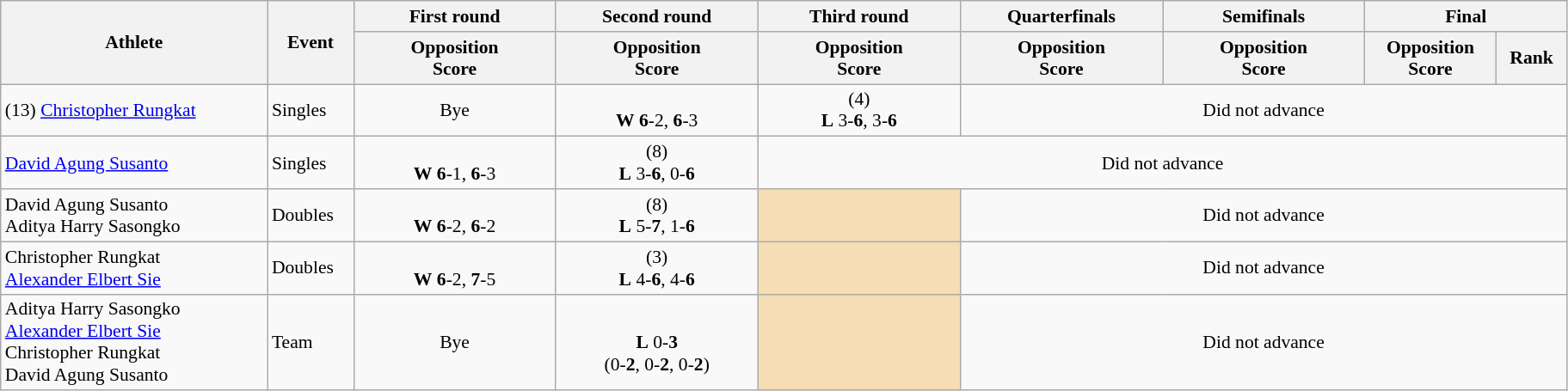<table class=wikitable style="font-size:90%; text-align:center">
<tr>
<th width="200" rowspan="2">Athlete</th>
<th width="60" rowspan="2">Event</th>
<th width="150">First round</th>
<th width="150">Second round</th>
<th width="150">Third round</th>
<th width="150">Quarterfinals</th>
<th width="150">Semifinals</th>
<th width="150" colspan="2">Final</th>
</tr>
<tr>
<th>Opposition<br>Score</th>
<th>Opposition<br>Score</th>
<th>Opposition<br>Score</th>
<th>Opposition<br>Score</th>
<th>Opposition<br>Score</th>
<th>Opposition<br>Score</th>
<th>Rank</th>
</tr>
<tr>
<td align=left>(13) <a href='#'>Christopher Rungkat</a></td>
<td align=left>Singles</td>
<td>Bye</td>
<td> <br><strong>W</strong> <strong>6</strong>-2, <strong>6</strong>-3</td>
<td>(4)  <br><strong>L</strong> 3-<strong>6</strong>, 3-<strong>6</strong></td>
<td colspan=4 align="center">Did not advance</td>
</tr>
<tr>
<td align=left><a href='#'>David Agung Susanto</a></td>
<td align=left>Singles</td>
<td> <br><strong>W</strong> <strong>6</strong>-1, <strong>6</strong>-3</td>
<td>(8)  <br><strong>L</strong> 3-<strong>6</strong>, 0-<strong>6</strong></td>
<td colspan=5 align="center">Did not advance</td>
</tr>
<tr>
<td align=left>David Agung Susanto <br> Aditya Harry Sasongko</td>
<td align=left>Doubles</td>
<td><br><strong>W</strong> <strong>6</strong>-2, <strong>6</strong>-2</td>
<td>(8) <br><strong>L</strong> 5-<strong>7</strong>, 1-<strong>6</strong></td>
<td bgcolor=wheat></td>
<td colspan=4 align="center">Did not advance</td>
</tr>
<tr>
<td align=left>Christopher Rungkat <br> <a href='#'>Alexander Elbert Sie</a></td>
<td align=left>Doubles</td>
<td><br><strong>W</strong> <strong>6</strong>-2, <strong>7</strong>-5</td>
<td>(3) <br><strong>L</strong> 4-<strong>6</strong>, 4-<strong>6</strong></td>
<td bgcolor=wheat></td>
<td colspan=4 align="center">Did not advance</td>
</tr>
<tr>
<td align=left>Aditya Harry Sasongko <br> <a href='#'>Alexander Elbert Sie</a> <br> Christopher Rungkat <br> David Agung Susanto</td>
<td align=left>Team</td>
<td>Bye</td>
<td> <br><strong>L</strong> 0-<strong>3</strong> <br> (0-<strong>2</strong>, 0-<strong>2</strong>, 0-<strong>2</strong>)</td>
<td bgcolor=wheat></td>
<td colspan=4 align="center">Did not advance</td>
</tr>
</table>
